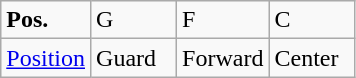<table class="wikitable">
<tr>
<td width="50"><strong>Pos.</strong></td>
<td width="50">G</td>
<td width="50">F</td>
<td width="50">C</td>
</tr>
<tr>
<td><a href='#'>Position</a></td>
<td>Guard</td>
<td>Forward</td>
<td>Center</td>
</tr>
</table>
